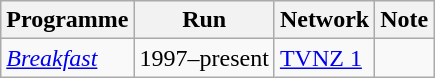<table class="wikitable">
<tr>
<th>Programme</th>
<th>Run</th>
<th>Network</th>
<th>Note</th>
</tr>
<tr>
<td><em><a href='#'>Breakfast</a></em></td>
<td>1997–present</td>
<td><a href='#'>TVNZ 1</a></td>
<td></td>
</tr>
</table>
